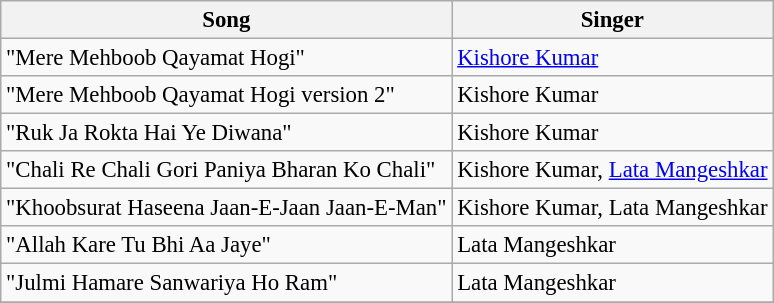<table class="wikitable" style="font-size:95%;">
<tr>
<th>Song</th>
<th>Singer</th>
</tr>
<tr>
<td>"Mere Mehboob Qayamat Hogi"</td>
<td><a href='#'>Kishore Kumar</a></td>
</tr>
<tr>
<td>"Mere Mehboob Qayamat Hogi version 2"</td>
<td>Kishore Kumar</td>
</tr>
<tr>
<td>"Ruk Ja Rokta Hai Ye Diwana"</td>
<td>Kishore Kumar</td>
</tr>
<tr>
<td>"Chali Re Chali Gori Paniya Bharan Ko Chali"</td>
<td>Kishore Kumar, <a href='#'>Lata Mangeshkar</a></td>
</tr>
<tr>
<td>"Khoobsurat Haseena Jaan-E-Jaan Jaan-E-Man"</td>
<td>Kishore Kumar, Lata Mangeshkar</td>
</tr>
<tr>
<td>"Allah Kare Tu Bhi Aa Jaye"</td>
<td>Lata Mangeshkar</td>
</tr>
<tr>
<td>"Julmi Hamare Sanwariya Ho Ram"</td>
<td>Lata Mangeshkar</td>
</tr>
<tr>
</tr>
</table>
